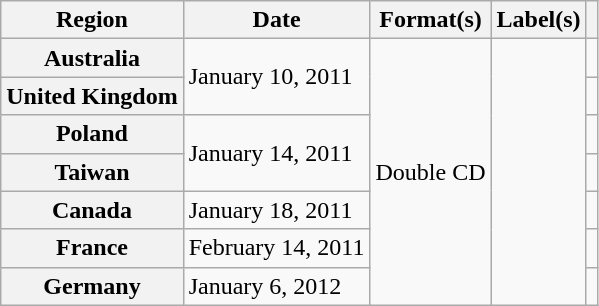<table class="wikitable plainrowheaders">
<tr>
<th scope="col">Region</th>
<th scope="col">Date</th>
<th scope="col">Format(s)</th>
<th scope="col">Label(s)</th>
<th scope="col"></th>
</tr>
<tr>
<th scope="row">Australia</th>
<td rowspan="2">January 10, 2011</td>
<td rowspan="7">Double CD</td>
<td rowspan="7"></td>
<td></td>
</tr>
<tr>
<th scope="row">United Kingdom</th>
<td></td>
</tr>
<tr>
<th scope="row">Poland</th>
<td rowspan="2">January 14, 2011</td>
<td></td>
</tr>
<tr>
<th scope="row">Taiwan</th>
<td></td>
</tr>
<tr>
<th scope="row">Canada</th>
<td>January 18, 2011</td>
<td></td>
</tr>
<tr>
<th scope="row">France</th>
<td>February 14, 2011</td>
<td></td>
</tr>
<tr>
<th scope="row">Germany</th>
<td>January 6, 2012</td>
<td></td>
</tr>
</table>
